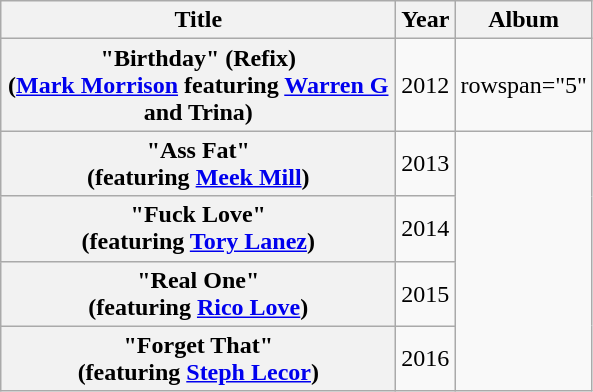<table class="wikitable plainrowheaders" style="text-align:center;">
<tr>
<th scope="col" style="width:16em;">Title</th>
<th scope="col">Year</th>
<th scope="col">Album</th>
</tr>
<tr>
<th scope="row">"Birthday" (Refix)<br><span>(<a href='#'>Mark Morrison</a> featuring <a href='#'>Warren G</a> and Trina)</span></th>
<td>2012</td>
<td>rowspan="5" </td>
</tr>
<tr>
<th scope="row">"Ass Fat"<br><span>(featuring <a href='#'>Meek Mill</a>)</span></th>
<td>2013</td>
</tr>
<tr>
<th scope="row">"Fuck Love"<br><span>(featuring <a href='#'>Tory Lanez</a>)</span></th>
<td>2014</td>
</tr>
<tr>
<th scope="row">"Real One"<br><span>(featuring <a href='#'>Rico Love</a>)</span></th>
<td>2015</td>
</tr>
<tr>
<th scope="row">"Forget That"<br><span>(featuring <a href='#'>Steph Lecor</a>)</span></th>
<td>2016</td>
</tr>
</table>
